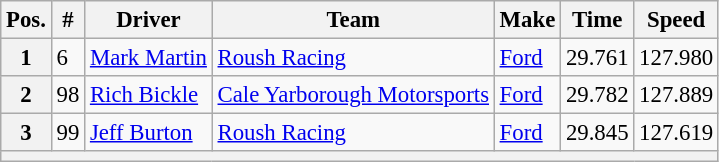<table class="wikitable" style="font-size:95%">
<tr>
<th>Pos.</th>
<th>#</th>
<th>Driver</th>
<th>Team</th>
<th>Make</th>
<th>Time</th>
<th>Speed</th>
</tr>
<tr>
<th>1</th>
<td>6</td>
<td><a href='#'>Mark Martin</a></td>
<td><a href='#'>Roush Racing</a></td>
<td><a href='#'>Ford</a></td>
<td>29.761</td>
<td>127.980</td>
</tr>
<tr>
<th>2</th>
<td>98</td>
<td><a href='#'>Rich Bickle</a></td>
<td><a href='#'>Cale Yarborough Motorsports</a></td>
<td><a href='#'>Ford</a></td>
<td>29.782</td>
<td>127.889</td>
</tr>
<tr>
<th>3</th>
<td>99</td>
<td><a href='#'>Jeff Burton</a></td>
<td><a href='#'>Roush Racing</a></td>
<td><a href='#'>Ford</a></td>
<td>29.845</td>
<td>127.619</td>
</tr>
<tr>
<th colspan="7"></th>
</tr>
</table>
